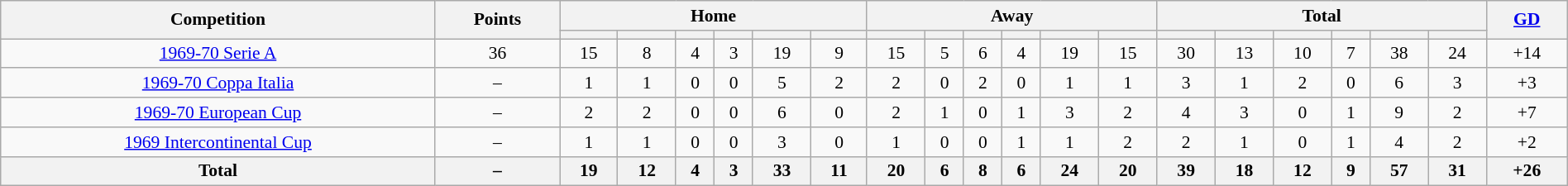<table class="wikitable" style="font-size:90%;width:100%;margin:auto;clear:both;text-align:center;">
<tr>
<th rowspan="2">Competition</th>
<th rowspan="2">Points</th>
<th colspan="6">Home</th>
<th colspan="6">Away</th>
<th colspan="6">Total</th>
<th rowspan="2"><a href='#'>GD</a></th>
</tr>
<tr>
<th></th>
<th></th>
<th></th>
<th></th>
<th></th>
<th></th>
<th></th>
<th></th>
<th></th>
<th></th>
<th></th>
<th></th>
<th></th>
<th></th>
<th></th>
<th></th>
<th></th>
<th></th>
</tr>
<tr>
<td><a href='#'>1969-70 Serie A</a></td>
<td>36</td>
<td>15</td>
<td>8</td>
<td>4</td>
<td>3</td>
<td>19</td>
<td>9</td>
<td>15</td>
<td>5</td>
<td>6</td>
<td>4</td>
<td>19</td>
<td>15</td>
<td>30</td>
<td>13</td>
<td>10</td>
<td>7</td>
<td>38</td>
<td>24</td>
<td>+14</td>
</tr>
<tr>
<td><a href='#'>1969-70 Coppa Italia</a></td>
<td>–</td>
<td>1</td>
<td>1</td>
<td>0</td>
<td>0</td>
<td>5</td>
<td>2</td>
<td>2</td>
<td>0</td>
<td>2</td>
<td>0</td>
<td>1</td>
<td>1</td>
<td>3</td>
<td>1</td>
<td>2</td>
<td>0</td>
<td>6</td>
<td>3</td>
<td>+3</td>
</tr>
<tr>
<td><a href='#'>1969-70 European Cup</a></td>
<td>–</td>
<td>2</td>
<td>2</td>
<td>0</td>
<td>0</td>
<td>6</td>
<td>0</td>
<td>2</td>
<td>1</td>
<td>0</td>
<td>1</td>
<td>3</td>
<td>2</td>
<td>4</td>
<td>3</td>
<td>0</td>
<td>1</td>
<td>9</td>
<td>2</td>
<td>+7</td>
</tr>
<tr>
<td><a href='#'>1969 Intercontinental Cup</a></td>
<td>–</td>
<td>1</td>
<td>1</td>
<td>0</td>
<td>0</td>
<td>3</td>
<td>0</td>
<td>1</td>
<td>0</td>
<td>0</td>
<td>1</td>
<td>1</td>
<td>2</td>
<td>2</td>
<td>1</td>
<td>0</td>
<td>1</td>
<td>4</td>
<td>2</td>
<td>+2</td>
</tr>
<tr>
<th>Total</th>
<th>–</th>
<th>19</th>
<th>12</th>
<th>4</th>
<th>3</th>
<th>33</th>
<th>11</th>
<th>20</th>
<th>6</th>
<th>8</th>
<th>6</th>
<th>24</th>
<th>20</th>
<th>39</th>
<th>18</th>
<th>12</th>
<th>9</th>
<th>57</th>
<th>31</th>
<th>+26</th>
</tr>
</table>
